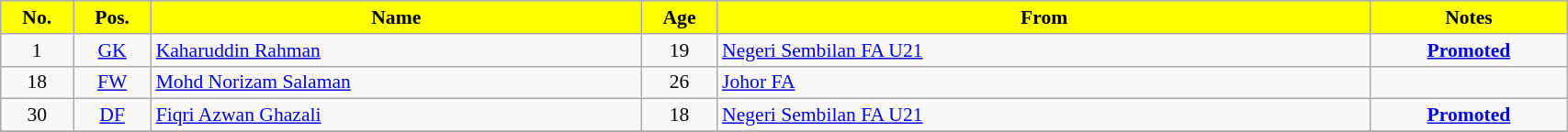<table class="wikitable sortable" style="text-align:Center; font-size:90%; width:90%;">
<tr>
<th style="background:Yellow; color:Black; width:2%">No.</th>
<th style="background:Yellow; color:Black; width:2%">Pos.</th>
<th style="background:Yellow; color:Black; width:15%">Name</th>
<th style="background:Yellow; color:Black; width:2%">Age</th>
<th style="background:Yellow; color:Black; width:20%">From</th>
<th style="background:Yellow; color:Black; width:6%">Notes</th>
</tr>
<tr>
<td>1</td>
<td><a href='#'>GK</a></td>
<td align=left> <a href='#'>Kaharuddin Rahman</a></td>
<td>19</td>
<td align=left> <a href='#'>Negeri Sembilan FA U21</a></td>
<td><strong><a href='#'>Promoted</a></strong></td>
</tr>
<tr>
<td>18</td>
<td><a href='#'>FW</a></td>
<td align=left> <a href='#'>Mohd Norizam Salaman</a></td>
<td>26</td>
<td align=left> <a href='#'>Johor FA</a></td>
<td></td>
</tr>
<tr>
<td>30</td>
<td><a href='#'>DF</a></td>
<td align=left> <a href='#'>Fiqri Azwan Ghazali</a></td>
<td>18</td>
<td align=left> <a href='#'>Negeri Sembilan FA U21</a></td>
<td><strong><a href='#'>Promoted</a></strong></td>
</tr>
<tr>
</tr>
</table>
